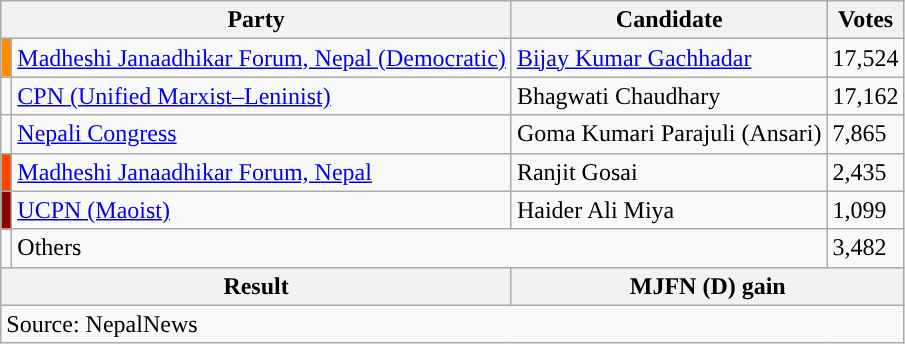<table class="wikitable">
<tr>
<th colspan="2">Party</th>
<th>Candidate</th>
<th>Votes</th>
</tr>
<tr>
<td style="background-color:darkorange"></td>
<td><a href='#'>Madheshi Janaadhikar Forum, Nepal (Democratic)</a></td>
<td><a href='#'>Bijay Kumar Gachhadar</a></td>
<td>17,524</td>
</tr>
<tr>
<td style="background-color:"></td>
<td><a href='#'>CPN (Unified Marxist–Leninist)</a></td>
<td>Bhagwati Chaudhary</td>
<td>17,162</td>
</tr>
<tr>
<td style="background-color:"></td>
<td><a href='#'>Nepali Congress</a></td>
<td>Goma Kumari Parajuli (Ansari)</td>
<td>7,865</td>
</tr>
<tr>
<td style="background-color:orangered"></td>
<td><a href='#'>Madheshi Janaadhikar Forum, Nepal</a></td>
<td>Ranjit Gosai</td>
<td>2,435</td>
</tr>
<tr>
<td style="background-color:darkred"></td>
<td><a href='#'>UCPN (Maoist)</a></td>
<td>Haider Ali Miya</td>
<td>1,099</td>
</tr>
<tr>
<td></td>
<td colspan="2">Others</td>
<td>3,482</td>
</tr>
<tr>
<th colspan="2">Result</th>
<th colspan="2">MJFN (D) gain</th>
</tr>
<tr>
<td colspan="4">Source: NepalNews</td>
</tr>
</table>
